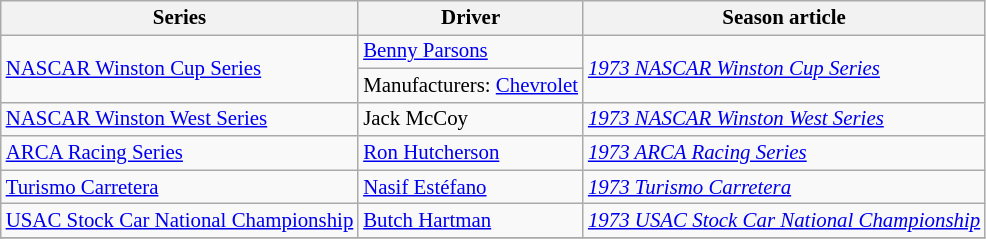<table class="wikitable" style="font-size: 87%;">
<tr>
<th>Series</th>
<th>Driver</th>
<th>Season article</th>
</tr>
<tr>
<td rowspan=2><a href='#'>NASCAR Winston Cup Series</a></td>
<td> <a href='#'>Benny Parsons</a></td>
<td rowspan=2><em><a href='#'>1973 NASCAR Winston Cup Series</a></em></td>
</tr>
<tr>
<td>Manufacturers:  <a href='#'>Chevrolet</a></td>
</tr>
<tr>
<td><a href='#'>NASCAR Winston West Series</a></td>
<td> Jack McCoy</td>
<td><em><a href='#'>1973 NASCAR Winston West Series</a></em></td>
</tr>
<tr>
<td><a href='#'>ARCA Racing Series</a></td>
<td> <a href='#'>Ron Hutcherson</a></td>
<td><em><a href='#'>1973 ARCA Racing Series</a></em></td>
</tr>
<tr>
<td><a href='#'>Turismo Carretera</a></td>
<td> <a href='#'>Nasif Estéfano</a></td>
<td><em><a href='#'>1973 Turismo Carretera</a></em></td>
</tr>
<tr>
<td><a href='#'>USAC Stock Car National Championship</a></td>
<td> <a href='#'>Butch Hartman</a></td>
<td><em><a href='#'>1973 USAC Stock Car National Championship</a></em></td>
</tr>
<tr>
</tr>
</table>
